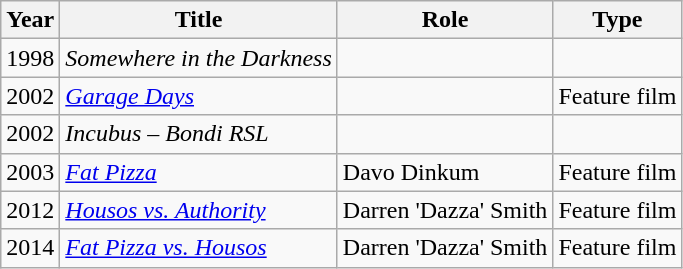<table class="wikitable" border="1">
<tr>
<th>Year</th>
<th>Title</th>
<th>Role</th>
<th>Type</th>
</tr>
<tr>
<td>1998</td>
<td><em>Somewhere in the Darkness</em></td>
<td></td>
<td></td>
</tr>
<tr>
<td>2002</td>
<td><em><a href='#'>Garage Days</a></em></td>
<td></td>
<td>Feature film</td>
</tr>
<tr>
<td>2002</td>
<td><em>Incubus – Bondi RSL</em></td>
<td></td>
<td></td>
</tr>
<tr>
<td>2003</td>
<td><em><a href='#'>Fat Pizza</a></em></td>
<td>Davo Dinkum</td>
<td>Feature film</td>
</tr>
<tr>
<td>2012</td>
<td><em><a href='#'>Housos vs. Authority</a></em></td>
<td>Darren 'Dazza' Smith</td>
<td>Feature film</td>
</tr>
<tr>
<td>2014</td>
<td><em><a href='#'>Fat Pizza vs. Housos</a></em></td>
<td>Darren 'Dazza' Smith</td>
<td>Feature film</td>
</tr>
</table>
